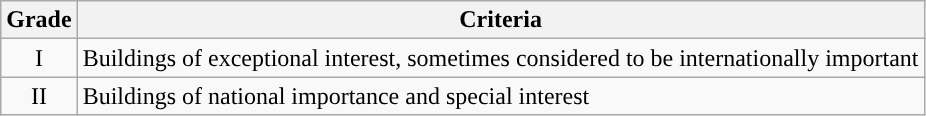<table class="wikitable">
<tr>
<th>Grade</th>
<th>Criteria</th>
</tr>
<tr>
<td align="center" >I</td>
<td>Buildings of exceptional interest, sometimes considered to be internationally important</td>
</tr>
<tr>
<td align="center" >II</td>
<td>Buildings of national importance and special interest</td>
</tr>
</table>
